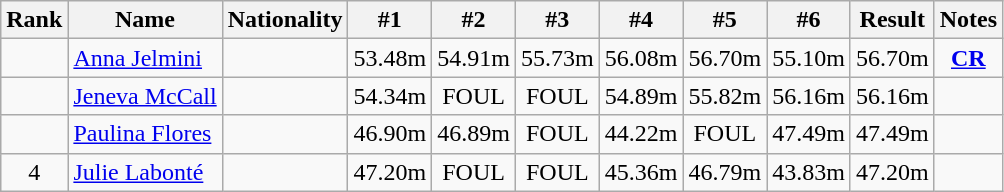<table class="wikitable sortable" style="text-align:center">
<tr>
<th>Rank</th>
<th>Name</th>
<th>Nationality</th>
<th>#1</th>
<th>#2</th>
<th>#3</th>
<th>#4</th>
<th>#5</th>
<th>#6</th>
<th>Result</th>
<th>Notes</th>
</tr>
<tr>
<td></td>
<td align=left><a href='#'>Anna Jelmini</a></td>
<td align=left></td>
<td>53.48m</td>
<td>54.91m</td>
<td>55.73m</td>
<td>56.08m</td>
<td>56.70m</td>
<td>55.10m</td>
<td>56.70m</td>
<td><a href='#'><strong>CR</strong></a></td>
</tr>
<tr>
<td></td>
<td align=left><a href='#'>Jeneva McCall</a></td>
<td align=left></td>
<td>54.34m</td>
<td>FOUL</td>
<td>FOUL</td>
<td>54.89m</td>
<td>55.82m</td>
<td>56.16m</td>
<td>56.16m</td>
<td></td>
</tr>
<tr>
<td></td>
<td align=left><a href='#'>Paulina Flores</a></td>
<td align=left></td>
<td>46.90m</td>
<td>46.89m</td>
<td>FOUL</td>
<td>44.22m</td>
<td>FOUL</td>
<td>47.49m</td>
<td>47.49m</td>
<td></td>
</tr>
<tr>
<td>4</td>
<td align=left><a href='#'>Julie Labonté</a></td>
<td align=left></td>
<td>47.20m</td>
<td>FOUL</td>
<td>FOUL</td>
<td>45.36m</td>
<td>46.79m</td>
<td>43.83m</td>
<td>47.20m</td>
<td></td>
</tr>
</table>
